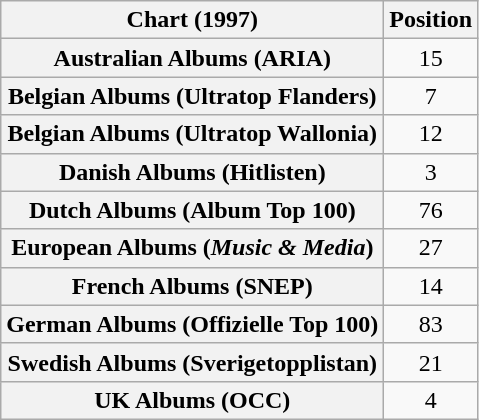<table class="wikitable sortable plainrowheaders" style="text-align:center">
<tr>
<th scope="col">Chart (1997)</th>
<th scope="col">Position</th>
</tr>
<tr>
<th scope="row">Australian Albums (ARIA)</th>
<td>15</td>
</tr>
<tr>
<th scope="row">Belgian Albums (Ultratop Flanders)</th>
<td>7</td>
</tr>
<tr>
<th scope="row">Belgian Albums (Ultratop Wallonia)</th>
<td>12</td>
</tr>
<tr>
<th scope="row">Danish Albums (Hitlisten)</th>
<td>3</td>
</tr>
<tr>
<th scope="row">Dutch Albums (Album Top 100)</th>
<td>76</td>
</tr>
<tr>
<th scope="row">European Albums (<em>Music & Media</em>)</th>
<td>27</td>
</tr>
<tr>
<th scope="row">French Albums (SNEP)</th>
<td>14</td>
</tr>
<tr>
<th scope="row">German Albums (Offizielle Top 100)</th>
<td>83</td>
</tr>
<tr>
<th scope="row">Swedish Albums (Sverigetopplistan)</th>
<td>21</td>
</tr>
<tr>
<th scope="row">UK Albums (OCC)</th>
<td>4</td>
</tr>
</table>
